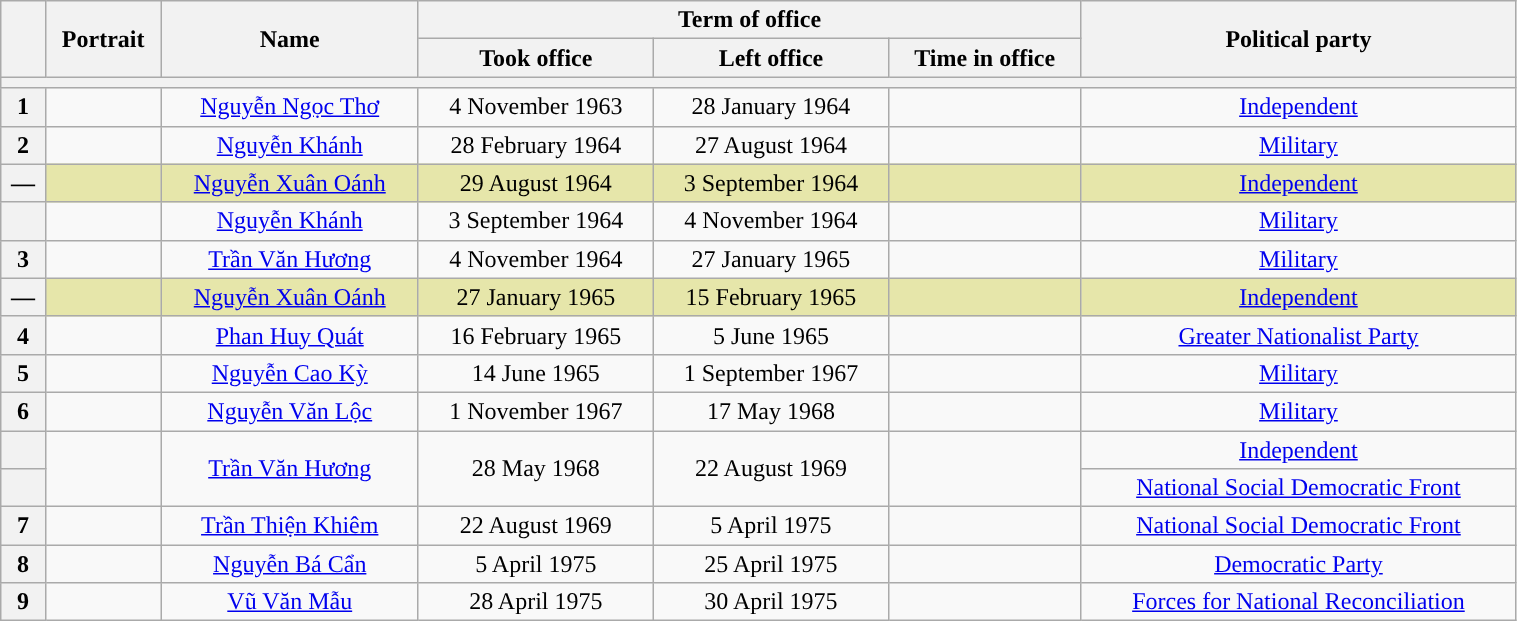<table class="wikitable" style="text-align:center; border:1px #aaf solid; width:80%;">
<tr>
<th rowspan="2"></th>
<th rowspan="2" style="width:70px;">Portrait</th>
<th rowspan="2">Name<br></th>
<th colspan="3">Term of office</th>
<th rowspan="2">Political party</th>
</tr>
<tr>
<th>Took office</th>
<th>Left office</th>
<th>Time in office</th>
</tr>
<tr>
<th colspan=7></th>
</tr>
<tr>
<th style="background:">1</th>
<td></td>
<td><a href='#'>Nguyễn Ngọc Thơ</a><br></td>
<td>4 November 1963</td>
<td>28 January 1964</td>
<td></td>
<td><a href='#'>Independent</a></td>
</tr>
<tr>
<th style="background:">2</th>
<td></td>
<td><a href='#'>Nguyễn Khánh</a><br></td>
<td>28 February 1964</td>
<td>27 August 1964</td>
<td></td>
<td><a href='#'>Military</a></td>
</tr>
<tr>
<th style="background:">—</th>
<td style="background:#e6e6aa;"></td>
<td style="background:#e6e6aa;"><a href='#'>Nguyễn Xuân Oánh</a><br></td>
<td style="background:#e6e6aa;">29 August 1964</td>
<td style="background:#e6e6aa;">3 September 1964</td>
<td style="background:#e6e6aa;"></td>
<td style="background:#e6e6aa;"><a href='#'>Independent</a></td>
</tr>
<tr>
<th style="background:"></th>
<td></td>
<td><a href='#'>Nguyễn Khánh</a><br></td>
<td>3 September 1964</td>
<td>4 November 1964</td>
<td></td>
<td><a href='#'>Military</a></td>
</tr>
<tr>
<th style="background:">3</th>
<td></td>
<td><a href='#'>Trần Văn Hương</a><br></td>
<td>4 November 1964</td>
<td>27 January 1965</td>
<td></td>
<td><a href='#'>Military</a></td>
</tr>
<tr>
<th style="background:">—</th>
<td style="background:#e6e6aa;"></td>
<td style="background:#e6e6aa;"><a href='#'>Nguyễn Xuân Oánh</a><br></td>
<td style="background:#e6e6aa;">27 January 1965</td>
<td style="background:#e6e6aa;">15 February 1965</td>
<td style="background:#e6e6aa;"></td>
<td style="background:#e6e6aa;"><a href='#'>Independent</a></td>
</tr>
<tr>
<th style="background:">4</th>
<td></td>
<td><a href='#'>Phan Huy Quát</a><br></td>
<td>16 February 1965</td>
<td>5 June 1965</td>
<td></td>
<td><a href='#'>Greater Nationalist Party</a></td>
</tr>
<tr>
<th style="background:">5</th>
<td></td>
<td><a href='#'>Nguyễn Cao Kỳ</a><br></td>
<td>14 June 1965</td>
<td>1 September 1967</td>
<td></td>
<td><a href='#'>Military</a></td>
</tr>
<tr>
<th style="background:">6</th>
<td></td>
<td><a href='#'>Nguyễn Văn Lộc</a><br></td>
<td>1 November 1967</td>
<td>17 May 1968</td>
<td></td>
<td><a href='#'>Military</a></td>
</tr>
<tr>
<th style="background:"></th>
<td rowspan="2"></td>
<td rowspan="2"><a href='#'>Trần Văn Hương</a><br></td>
<td rowspan="2">28 May 1968</td>
<td rowspan="2">22 August 1969</td>
<td rowspan="2"></td>
<td><a href='#'>Independent</a><br></td>
</tr>
<tr>
<th style="background:"></th>
<td><a href='#'>National Social Democratic Front</a><br></td>
</tr>
<tr>
<th style="background:">7</th>
<td></td>
<td><a href='#'>Trần Thiện Khiêm</a><br></td>
<td>22 August 1969</td>
<td>5 April 1975</td>
<td></td>
<td><a href='#'>National Social Democratic Front</a></td>
</tr>
<tr>
<th style="background:">8</th>
<td></td>
<td><a href='#'>Nguyễn Bá Cẩn</a><br></td>
<td>5 April 1975</td>
<td>25 April 1975</td>
<td></td>
<td><a href='#'>Democratic Party</a></td>
</tr>
<tr>
<th style="background:">9</th>
<td></td>
<td><a href='#'>Vũ Văn Mẫu</a><br></td>
<td>28 April 1975</td>
<td>30 April 1975</td>
<td></td>
<td><a href='#'>Forces for National Reconciliation</a></td>
</tr>
</table>
